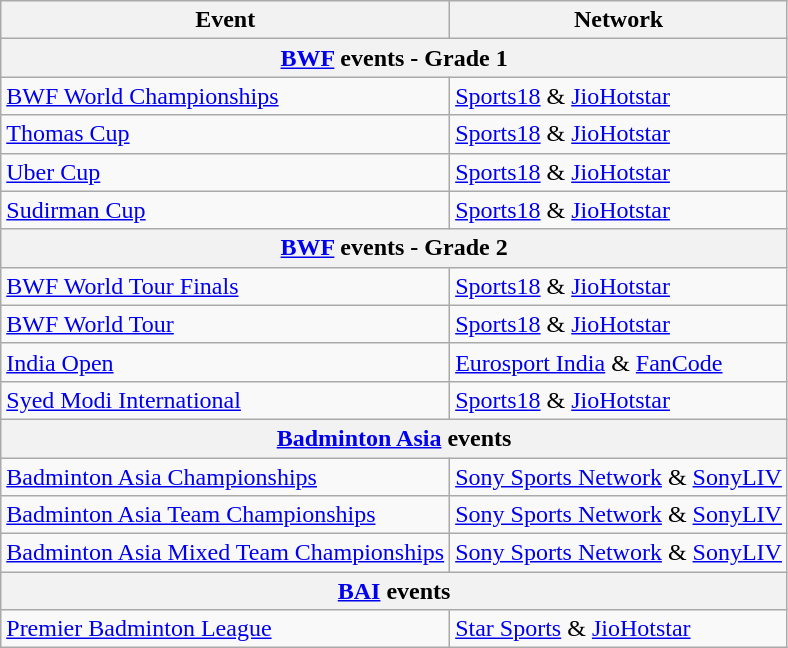<table class="wikitable">
<tr>
<th>Event</th>
<th>Network</th>
</tr>
<tr>
<th colspan="2"><a href='#'>BWF</a> events - Grade 1</th>
</tr>
<tr>
<td><a href='#'>BWF World Championships</a></td>
<td><a href='#'>Sports18</a> & <a href='#'>JioHotstar</a></td>
</tr>
<tr>
<td><a href='#'>Thomas Cup</a></td>
<td><a href='#'>Sports18</a> & <a href='#'>JioHotstar</a></td>
</tr>
<tr>
<td><a href='#'>Uber Cup</a></td>
<td><a href='#'>Sports18</a> & <a href='#'>JioHotstar</a></td>
</tr>
<tr>
<td><a href='#'>Sudirman Cup</a></td>
<td><a href='#'>Sports18</a> & <a href='#'>JioHotstar</a></td>
</tr>
<tr>
<th colspan="2"><a href='#'>BWF</a> events - Grade 2</th>
</tr>
<tr>
<td><a href='#'>BWF World Tour Finals</a></td>
<td><a href='#'>Sports18</a> & <a href='#'>JioHotstar</a></td>
</tr>
<tr>
<td><a href='#'>BWF World Tour</a></td>
<td><a href='#'>Sports18</a> & <a href='#'>JioHotstar</a></td>
</tr>
<tr>
<td><a href='#'>India Open</a></td>
<td><a href='#'>Eurosport India</a> & <a href='#'>FanCode</a></td>
</tr>
<tr>
<td><a href='#'>Syed Modi International</a></td>
<td><a href='#'>Sports18</a> & <a href='#'>JioHotstar</a></td>
</tr>
<tr>
<th colspan="2"><a href='#'>Badminton Asia</a> events</th>
</tr>
<tr>
<td><a href='#'>Badminton Asia Championships</a></td>
<td><a href='#'>Sony Sports Network</a> & <a href='#'>SonyLIV</a></td>
</tr>
<tr>
<td><a href='#'>Badminton Asia Team Championships</a></td>
<td><a href='#'>Sony Sports Network</a> & <a href='#'>SonyLIV</a></td>
</tr>
<tr>
<td><a href='#'>Badminton Asia Mixed Team Championships</a></td>
<td><a href='#'>Sony Sports Network</a> & <a href='#'>SonyLIV</a></td>
</tr>
<tr>
<th colspan="2"><a href='#'>BAI</a> events</th>
</tr>
<tr>
<td><a href='#'>Premier Badminton League</a></td>
<td><a href='#'>Star Sports</a> & <a href='#'>JioHotstar</a></td>
</tr>
</table>
